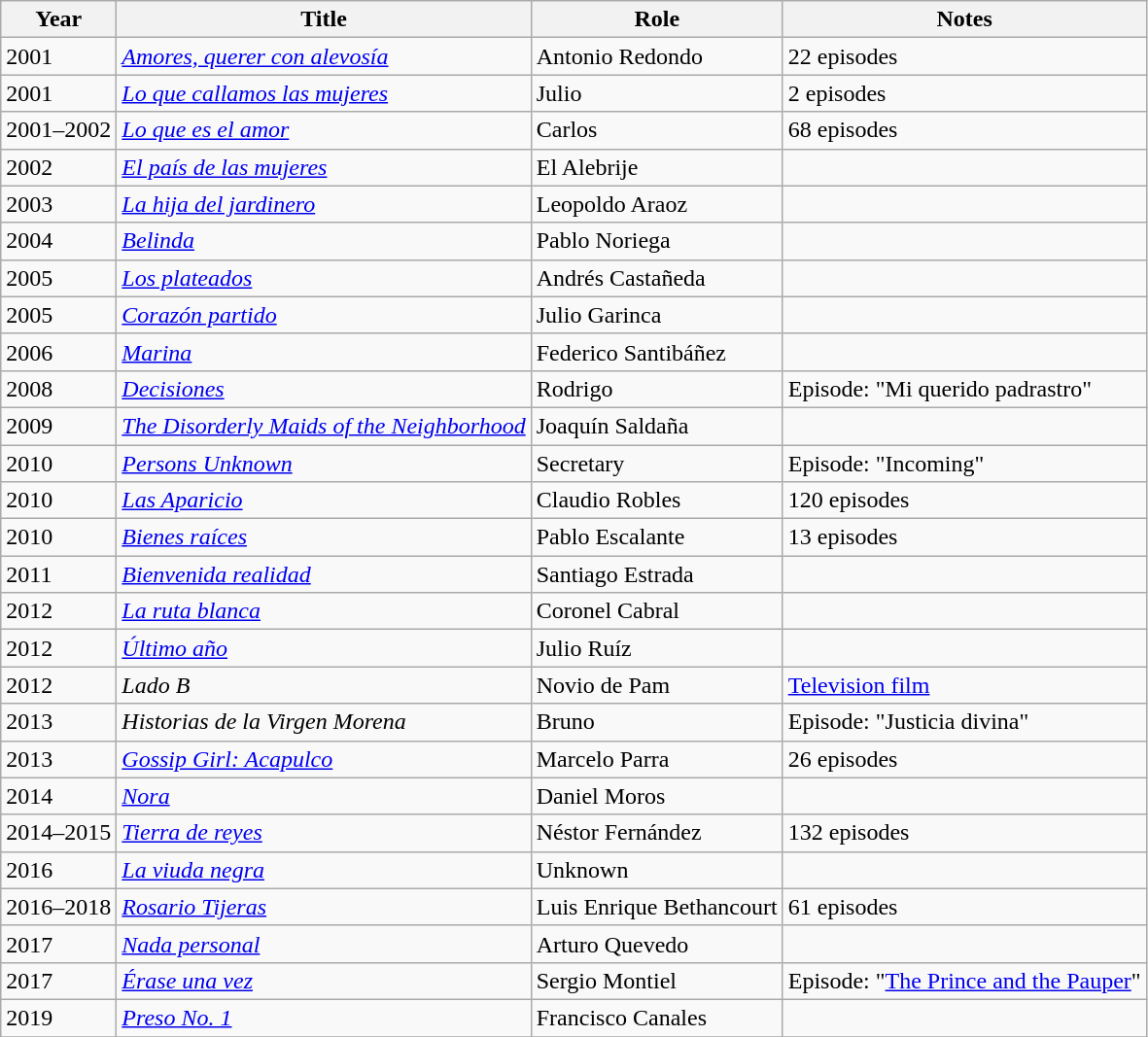<table class="wikitable sortable">
<tr>
<th>Year</th>
<th>Title</th>
<th>Role</th>
<th>Notes</th>
</tr>
<tr>
<td>2001</td>
<td><em><a href='#'>Amores, querer con alevosía</a></em></td>
<td>Antonio Redondo</td>
<td>22 episodes</td>
</tr>
<tr>
<td>2001</td>
<td><em><a href='#'>Lo que callamos las mujeres</a></em></td>
<td>Julio</td>
<td>2 episodes</td>
</tr>
<tr>
<td>2001–2002</td>
<td><em><a href='#'>Lo que es el amor</a></em></td>
<td>Carlos</td>
<td>68 episodes</td>
</tr>
<tr>
<td>2002</td>
<td><em><a href='#'>El país de las mujeres</a></em></td>
<td>El Alebrije</td>
<td></td>
</tr>
<tr>
<td>2003</td>
<td><em><a href='#'>La hija del jardinero</a></em></td>
<td>Leopoldo Araoz</td>
<td></td>
</tr>
<tr>
<td>2004</td>
<td><em><a href='#'>Belinda</a></em></td>
<td>Pablo Noriega</td>
<td></td>
</tr>
<tr>
<td>2005</td>
<td><em><a href='#'>Los plateados</a></em></td>
<td>Andrés Castañeda</td>
<td></td>
</tr>
<tr>
<td>2005</td>
<td><em><a href='#'>Corazón partido</a></em></td>
<td>Julio Garinca</td>
<td></td>
</tr>
<tr>
<td>2006</td>
<td><em><a href='#'>Marina</a></em></td>
<td>Federico Santibáñez</td>
<td></td>
</tr>
<tr>
<td>2008</td>
<td><em><a href='#'>Decisiones</a></em></td>
<td>Rodrigo</td>
<td>Episode: "Mi querido padrastro"</td>
</tr>
<tr>
<td>2009</td>
<td><em><a href='#'>The Disorderly Maids of the Neighborhood</a></em></td>
<td>Joaquín Saldaña</td>
<td></td>
</tr>
<tr>
<td>2010</td>
<td><em><a href='#'>Persons Unknown</a></em></td>
<td>Secretary</td>
<td>Episode: "Incoming"</td>
</tr>
<tr>
<td>2010</td>
<td><em><a href='#'>Las Aparicio</a></em></td>
<td>Claudio Robles</td>
<td>120 episodes</td>
</tr>
<tr>
<td>2010</td>
<td><em><a href='#'>Bienes raíces</a></em></td>
<td>Pablo Escalante</td>
<td>13 episodes</td>
</tr>
<tr>
<td>2011</td>
<td><em><a href='#'>Bienvenida realidad</a></em></td>
<td>Santiago Estrada</td>
<td></td>
</tr>
<tr>
<td>2012</td>
<td><em><a href='#'>La ruta blanca</a></em></td>
<td>Coronel Cabral</td>
<td></td>
</tr>
<tr>
<td>2012</td>
<td><em><a href='#'>Último año</a></em></td>
<td>Julio Ruíz</td>
<td></td>
</tr>
<tr>
<td>2012</td>
<td><em>Lado B</em></td>
<td>Novio de Pam</td>
<td><a href='#'>Television film</a></td>
</tr>
<tr>
<td>2013</td>
<td><em>Historias de la Virgen Morena</em></td>
<td>Bruno</td>
<td>Episode: "Justicia divina"</td>
</tr>
<tr>
<td>2013</td>
<td><em><a href='#'>Gossip Girl: Acapulco</a></em></td>
<td>Marcelo Parra</td>
<td>26 episodes</td>
</tr>
<tr>
<td>2014</td>
<td><em><a href='#'>Nora</a></em></td>
<td>Daniel Moros</td>
<td></td>
</tr>
<tr>
<td>2014–2015</td>
<td><em><a href='#'>Tierra de reyes</a></em></td>
<td>Néstor Fernández</td>
<td>132 episodes</td>
</tr>
<tr>
<td>2016</td>
<td><em><a href='#'>La viuda negra</a></em></td>
<td>Unknown</td>
<td></td>
</tr>
<tr>
<td>2016–2018</td>
<td><em><a href='#'>Rosario Tijeras</a></em></td>
<td>Luis Enrique Bethancourt</td>
<td>61 episodes</td>
</tr>
<tr>
<td>2017</td>
<td><em><a href='#'>Nada personal</a></em></td>
<td>Arturo Quevedo</td>
<td></td>
</tr>
<tr>
<td>2017</td>
<td><em><a href='#'>Érase una vez</a></em></td>
<td>Sergio Montiel</td>
<td>Episode: "<a href='#'>The Prince and the Pauper</a>"</td>
</tr>
<tr>
<td>2019</td>
<td><em><a href='#'>Preso No. 1</a></em></td>
<td>Francisco Canales</td>
<td></td>
</tr>
<tr>
</tr>
</table>
